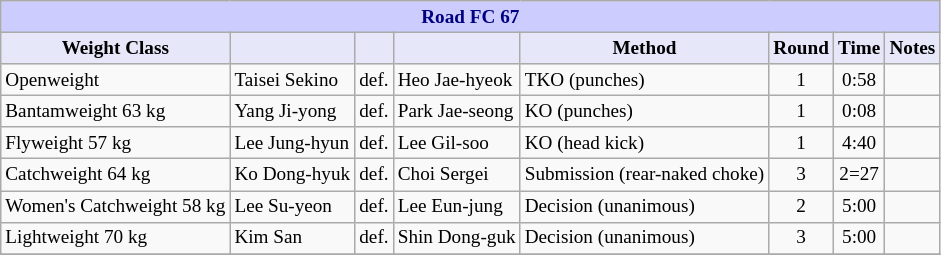<table class="wikitable" style="font-size: 80%;">
<tr>
<th colspan="8" style="background-color: #ccf; color: #000080; text-align: center;"><strong>Road FC 67</strong></th>
</tr>
<tr>
<th colspan="1" style="background-color: #E6E8FA; color: #000000; text-align: center;">Weight Class</th>
<th colspan="1" style="background-color: #E6E8FA; color: #000000; text-align: center;"></th>
<th colspan="1" style="background-color: #E6E8FA; color: #000000; text-align: center;"></th>
<th colspan="1" style="background-color: #E6E8FA; color: #000000; text-align: center;"></th>
<th colspan="1" style="background-color: #E6E8FA; color: #000000; text-align: center;">Method</th>
<th colspan="1" style="background-color: #E6E8FA; color: #000000; text-align: center;">Round</th>
<th colspan="1" style="background-color: #E6E8FA; color: #000000; text-align: center;">Time</th>
<th colspan="1" style="background-color: #E6E8FA; color: #000000; text-align: center;">Notes</th>
</tr>
<tr>
<td>Openweight</td>
<td> Taisei Sekino</td>
<td align=center>def.</td>
<td> Heo Jae-hyeok</td>
<td>TKO (punches)</td>
<td align=center>1</td>
<td align=center>0:58</td>
<td></td>
</tr>
<tr>
<td>Bantamweight 63 kg</td>
<td> Yang Ji-yong</td>
<td align=center>def.</td>
<td> Park Jae-seong</td>
<td>KO (punches)</td>
<td align=center>1</td>
<td align=center>0:08</td>
<td></td>
</tr>
<tr>
<td>Flyweight 57 kg</td>
<td> Lee Jung-hyun</td>
<td align=center>def.</td>
<td> Lee Gil-soo</td>
<td>KO (head kick)</td>
<td align=center>1</td>
<td align=center>4:40</td>
<td></td>
</tr>
<tr>
<td>Catchweight 64 kg</td>
<td> Ko Dong-hyuk</td>
<td align=center>def.</td>
<td> Choi Sergei</td>
<td>Submission (rear-naked choke)</td>
<td align=center>3</td>
<td align=center>2=27</td>
<td></td>
</tr>
<tr>
<td>Women's Catchweight 58 kg</td>
<td> Lee Su-yeon</td>
<td align=center>def.</td>
<td> Lee Eun-jung</td>
<td>Decision (unanimous)</td>
<td align=center>2</td>
<td align=center>5:00</td>
<td></td>
</tr>
<tr>
<td>Lightweight 70 kg</td>
<td> Kim San</td>
<td align=center>def.</td>
<td> Shin Dong-guk</td>
<td>Decision (unanimous)</td>
<td align=center>3</td>
<td align=center>5:00</td>
<td></td>
</tr>
<tr>
</tr>
</table>
